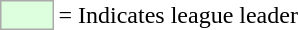<table>
<tr>
<td style="background:#DDFFDD; border:1px solid #aaa; width:2em;"></td>
<td>= Indicates league leader</td>
</tr>
</table>
